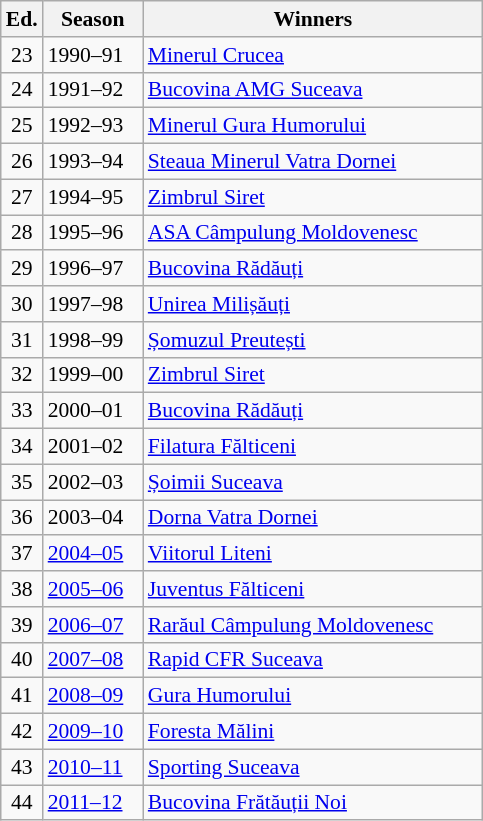<table class="wikitable" style="font-size:90%">
<tr>
<th><abbr>Ed.</abbr></th>
<th width="60">Season</th>
<th width="220">Winners</th>
</tr>
<tr>
<td align=center>23</td>
<td>1990–91</td>
<td><a href='#'>Minerul Crucea</a></td>
</tr>
<tr>
<td align=center>24</td>
<td>1991–92</td>
<td><a href='#'>Bucovina AMG Suceava</a></td>
</tr>
<tr>
<td align=center>25</td>
<td>1992–93</td>
<td><a href='#'>Minerul Gura Humorului</a></td>
</tr>
<tr>
<td align=center>26</td>
<td>1993–94</td>
<td><a href='#'>Steaua Minerul Vatra Dornei</a></td>
</tr>
<tr>
<td align=center>27</td>
<td>1994–95</td>
<td><a href='#'>Zimbrul Siret</a></td>
</tr>
<tr>
<td align=center>28</td>
<td>1995–96</td>
<td><a href='#'>ASA Câmpulung Moldovenesc</a></td>
</tr>
<tr>
<td align=center>29</td>
<td>1996–97</td>
<td><a href='#'>Bucovina Rădăuți</a></td>
</tr>
<tr>
<td align=center>30</td>
<td>1997–98</td>
<td><a href='#'>Unirea Milișăuți</a></td>
</tr>
<tr>
<td align=center>31</td>
<td>1998–99</td>
<td><a href='#'>Șomuzul Preutești</a></td>
</tr>
<tr>
<td align=center>32</td>
<td>1999–00</td>
<td><a href='#'>Zimbrul Siret</a></td>
</tr>
<tr>
<td align=center>33</td>
<td>2000–01</td>
<td><a href='#'>Bucovina Rădăuți</a></td>
</tr>
<tr>
<td align=center>34</td>
<td>2001–02</td>
<td><a href='#'>Filatura Fălticeni</a></td>
</tr>
<tr>
<td align=center>35</td>
<td>2002–03</td>
<td><a href='#'>Șoimii Suceava</a></td>
</tr>
<tr>
<td align=center>36</td>
<td>2003–04</td>
<td><a href='#'>Dorna Vatra Dornei</a></td>
</tr>
<tr>
<td align=center>37</td>
<td><a href='#'>2004–05</a></td>
<td><a href='#'>Viitorul Liteni</a></td>
</tr>
<tr>
<td align=center>38</td>
<td><a href='#'>2005–06</a></td>
<td><a href='#'>Juventus Fălticeni</a></td>
</tr>
<tr>
<td align=center>39</td>
<td><a href='#'>2006–07</a></td>
<td><a href='#'>Rarăul Câmpulung Moldovenesc</a></td>
</tr>
<tr>
<td align=center>40</td>
<td><a href='#'>2007–08</a></td>
<td><a href='#'>Rapid CFR Suceava</a></td>
</tr>
<tr>
<td align=center>41</td>
<td><a href='#'>2008–09</a></td>
<td><a href='#'>Gura Humorului</a></td>
</tr>
<tr>
<td align=center>42</td>
<td><a href='#'>2009–10</a></td>
<td><a href='#'>Foresta Mălini</a></td>
</tr>
<tr>
<td align=center>43</td>
<td><a href='#'>2010–11</a></td>
<td><a href='#'>Sporting Suceava</a></td>
</tr>
<tr>
<td align=center>44</td>
<td><a href='#'>2011–12</a></td>
<td><a href='#'>Bucovina Frătăuții Noi</a></td>
</tr>
</table>
